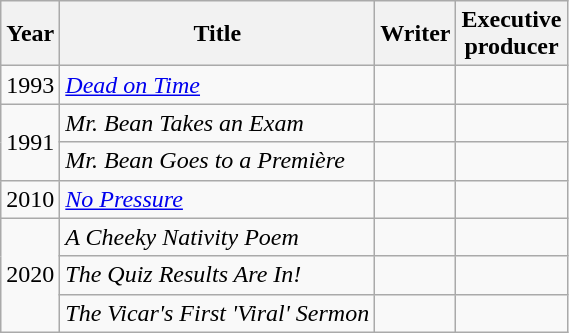<table class="wikitable">
<tr>
<th>Year</th>
<th>Title</th>
<th>Writer</th>
<th>Executive<br>producer</th>
</tr>
<tr>
<td>1993</td>
<td><em><a href='#'>Dead on Time</a></em></td>
<td></td>
<td></td>
</tr>
<tr>
<td rowspan=2>1991</td>
<td><em>Mr. Bean Takes an Exam</em></td>
<td></td>
<td></td>
</tr>
<tr>
<td><em>Mr. Bean Goes to a Première</em></td>
<td></td>
<td></td>
</tr>
<tr>
<td>2010</td>
<td><em><a href='#'>No Pressure</a></em></td>
<td></td>
<td></td>
</tr>
<tr>
<td rowspan=3>2020</td>
<td><em>A Cheeky Nativity Poem</em></td>
<td></td>
<td></td>
</tr>
<tr>
<td><em>The Quiz Results Are In!</em></td>
<td></td>
<td></td>
</tr>
<tr>
<td><em>The Vicar's First 'Viral' Sermon</em></td>
<td></td>
<td></td>
</tr>
</table>
